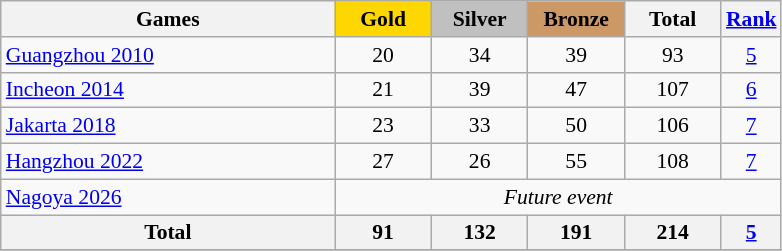<table class="wikitable" style="text-align:center; font-size:90%;">
<tr>
<th style="width:15em;">Games</th>
<th style="width:4em; background:gold;">Gold</th>
<th style="width:4em; background:silver;">Silver</th>
<th style="width:4em; background:#cc9966;">Bronze</th>
<th style="width:4em;">Total</th>
<th style="width:2em;"><a href='#'>Rank</a></th>
</tr>
<tr>
<td align=left> <a href='#'>Guangzhou 2010</a></td>
<td>20</td>
<td>34</td>
<td>39</td>
<td>93</td>
<td><a href='#'>5</a></td>
</tr>
<tr>
<td align=left> <a href='#'>Incheon 2014</a></td>
<td>21</td>
<td>39</td>
<td>47</td>
<td>107</td>
<td><a href='#'>6</a></td>
</tr>
<tr>
<td align=left> <a href='#'>Jakarta 2018</a></td>
<td>23</td>
<td>33</td>
<td>50</td>
<td>106</td>
<td><a href='#'>7</a></td>
</tr>
<tr>
<td align=left> <a href='#'>Hangzhou 2022</a></td>
<td>27</td>
<td>26</td>
<td>55</td>
<td>108</td>
<td><a href='#'>7</a></td>
</tr>
<tr>
<td align=left> <a href='#'>Nagoya 2026</a></td>
<td colspan=5><em>Future event</em></td>
</tr>
<tr>
<th><strong>Total</strong></th>
<th><strong>91</strong></th>
<th><strong>132</strong></th>
<th><strong>191</strong></th>
<th><strong>214</strong></th>
<th><strong><a href='#'>5</a></strong></th>
</tr>
<tr class="sortbottom">
</tr>
</table>
